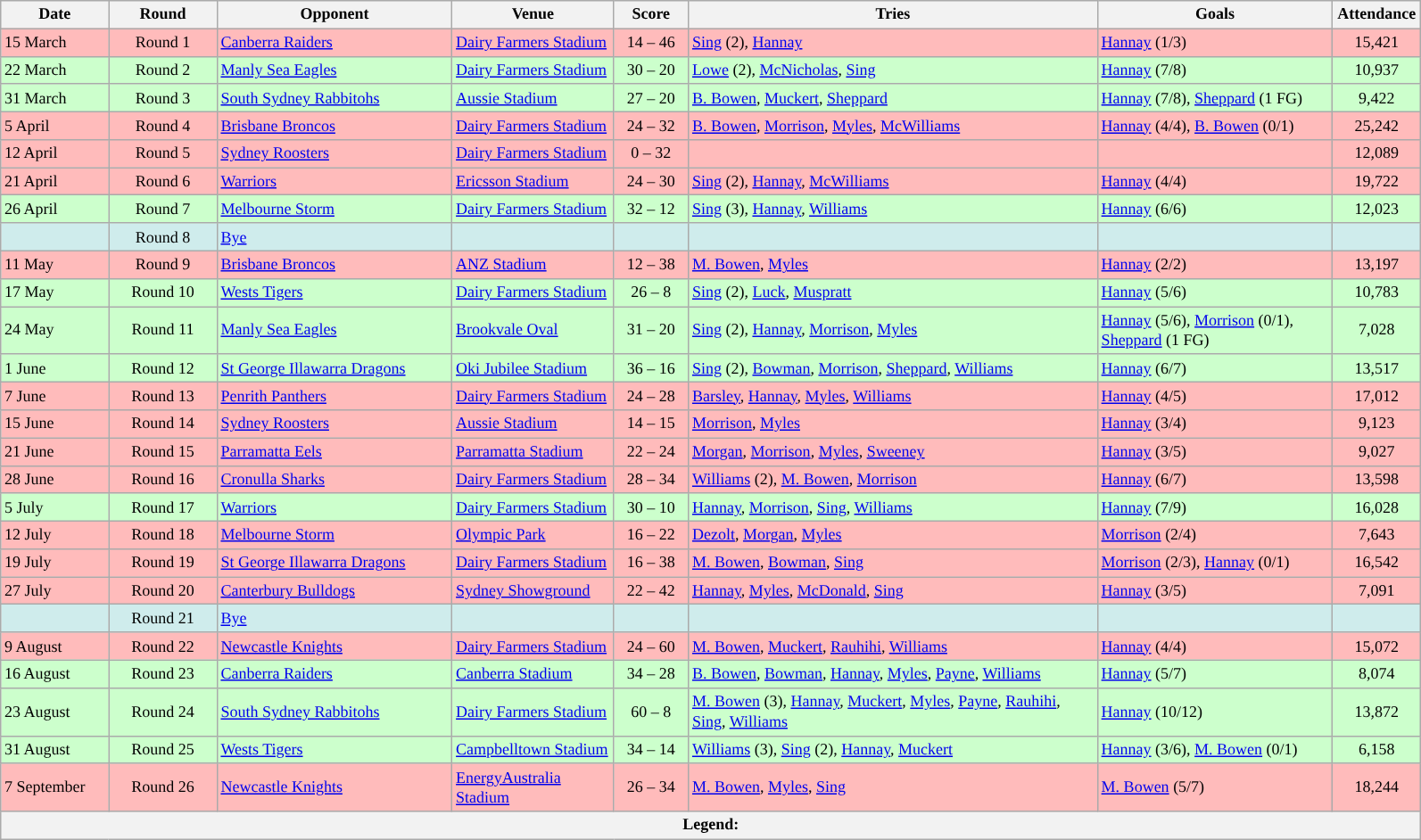<table class="wikitable" style="font-size:75%;">
<tr>
<th style="width:75px;">Date</th>
<th style="width:75px;">Round</th>
<th style="width:170px;">Opponent</th>
<th style="width:115px;">Venue</th>
<th style="width:50px;">Score</th>
<th style="width:300px;">Tries</th>
<th style="width:170px;">Goals</th>
<th style="width:60px;">Attendance</th>
</tr>
<tr style="background:#FFBBBB">
<td>15 March</td>
<td style="text-align:center;">Round 1</td>
<td> <a href='#'>Canberra Raiders</a></td>
<td><a href='#'>Dairy Farmers Stadium</a></td>
<td style="text-align:center;">14 – 46</td>
<td><a href='#'>Sing</a> (2), <a href='#'>Hannay</a></td>
<td><a href='#'>Hannay</a> (1/3)</td>
<td style="text-align:center;">15,421</td>
</tr>
<tr style="background:#CCFFCC">
<td>22 March</td>
<td style="text-align:center;">Round 2</td>
<td> <a href='#'>Manly Sea Eagles</a></td>
<td><a href='#'>Dairy Farmers Stadium</a></td>
<td style="text-align:center;">30 – 20</td>
<td><a href='#'>Lowe</a> (2), <a href='#'>McNicholas</a>, <a href='#'>Sing</a></td>
<td><a href='#'>Hannay</a> (7/8)</td>
<td style="text-align:center;">10,937</td>
</tr>
<tr style="background:#CCFFCC">
<td>31 March</td>
<td style="text-align:center;">Round 3</td>
<td> <a href='#'>South Sydney Rabbitohs</a></td>
<td><a href='#'>Aussie Stadium</a></td>
<td style="text-align:center;">27 – 20</td>
<td><a href='#'>B. Bowen</a>, <a href='#'>Muckert</a>, <a href='#'>Sheppard</a></td>
<td><a href='#'>Hannay</a> (7/8), <a href='#'>Sheppard</a> (1 FG)</td>
<td style="text-align:center;">9,422</td>
</tr>
<tr style="background:#FFBBBB">
<td>5 April</td>
<td style="text-align:center;">Round 4</td>
<td> <a href='#'>Brisbane Broncos</a></td>
<td><a href='#'>Dairy Farmers Stadium</a></td>
<td style="text-align:center;">24 – 32</td>
<td><a href='#'>B. Bowen</a>, <a href='#'>Morrison</a>, <a href='#'>Myles</a>, <a href='#'>McWilliams</a></td>
<td><a href='#'>Hannay</a> (4/4), <a href='#'>B. Bowen</a> (0/1)</td>
<td style="text-align:center;">25,242</td>
</tr>
<tr style="background:#FFBBBB">
<td>12 April</td>
<td style="text-align:center;">Round 5</td>
<td> <a href='#'>Sydney Roosters</a></td>
<td><a href='#'>Dairy Farmers Stadium</a></td>
<td style="text-align:center;">0 – 32</td>
<td></td>
<td></td>
<td style="text-align:center;">12,089</td>
</tr>
<tr style="background:#FFBBBB">
<td>21 April</td>
<td style="text-align:center;">Round 6</td>
<td> <a href='#'>Warriors</a></td>
<td><a href='#'>Ericsson Stadium</a></td>
<td style="text-align:center;">24 – 30</td>
<td><a href='#'>Sing</a> (2), <a href='#'>Hannay</a>, <a href='#'>McWilliams</a></td>
<td><a href='#'>Hannay</a> (4/4)</td>
<td style="text-align:center;">19,722</td>
</tr>
<tr style="background:#CCFFCC">
<td>26 April</td>
<td style="text-align:center;">Round 7</td>
<td> <a href='#'>Melbourne Storm</a></td>
<td><a href='#'>Dairy Farmers Stadium</a></td>
<td style="text-align:center;">32 – 12</td>
<td><a href='#'>Sing</a> (3), <a href='#'>Hannay</a>, <a href='#'>Williams</a></td>
<td><a href='#'>Hannay</a> (6/6)</td>
<td style="text-align:center;">12,023</td>
</tr>
<tr style="background:#cfecec;">
<td></td>
<td style="text-align:center;">Round 8</td>
<td><a href='#'>Bye</a></td>
<td></td>
<td></td>
<td></td>
<td></td>
<td></td>
</tr>
<tr style="background:#FFBBBB">
<td>11 May</td>
<td style="text-align:center;">Round 9</td>
<td> <a href='#'>Brisbane Broncos</a></td>
<td><a href='#'>ANZ Stadium</a></td>
<td style="text-align:center;">12 – 38</td>
<td><a href='#'>M. Bowen</a>, <a href='#'>Myles</a></td>
<td><a href='#'>Hannay</a> (2/2)</td>
<td style="text-align:center;">13,197</td>
</tr>
<tr style="background:#CCFFCC">
<td>17 May</td>
<td style="text-align:center;">Round 10</td>
<td> <a href='#'>Wests Tigers</a></td>
<td><a href='#'>Dairy Farmers Stadium</a></td>
<td style="text-align:center;">26 – 8</td>
<td><a href='#'>Sing</a> (2), <a href='#'>Luck</a>, <a href='#'>Muspratt</a></td>
<td><a href='#'>Hannay</a> (5/6)</td>
<td style="text-align:center;">10,783</td>
</tr>
<tr style="background:#CCFFCC">
<td>24 May</td>
<td style="text-align:center;">Round 11</td>
<td> <a href='#'>Manly Sea Eagles</a></td>
<td><a href='#'>Brookvale Oval</a></td>
<td style="text-align:center;">31 – 20</td>
<td><a href='#'>Sing</a> (2), <a href='#'>Hannay</a>, <a href='#'>Morrison</a>, <a href='#'>Myles</a></td>
<td><a href='#'>Hannay</a> (5/6), <a href='#'>Morrison</a> (0/1), <a href='#'>Sheppard</a> (1 FG)</td>
<td style="text-align:center;">7,028</td>
</tr>
<tr style="background:#CCFFCC">
<td>1 June</td>
<td style="text-align:center;">Round 12</td>
<td> <a href='#'>St George Illawarra Dragons</a></td>
<td><a href='#'>Oki Jubilee Stadium</a></td>
<td style="text-align:center;">36 – 16</td>
<td><a href='#'>Sing</a> (2), <a href='#'>Bowman</a>, <a href='#'>Morrison</a>, <a href='#'>Sheppard</a>, <a href='#'>Williams</a></td>
<td><a href='#'>Hannay</a> (6/7)</td>
<td style="text-align:center;">13,517</td>
</tr>
<tr style="background:#FFBBBB">
<td>7 June</td>
<td style="text-align:center;">Round 13</td>
<td> <a href='#'>Penrith Panthers</a></td>
<td><a href='#'>Dairy Farmers Stadium</a></td>
<td style="text-align:center;">24 – 28</td>
<td><a href='#'>Barsley</a>, <a href='#'>Hannay</a>, <a href='#'>Myles</a>, <a href='#'>Williams</a></td>
<td><a href='#'>Hannay</a> (4/5)</td>
<td style="text-align:center;">17,012</td>
</tr>
<tr style="background:#FFBBBB">
<td>15 June</td>
<td style="text-align:center;">Round 14</td>
<td> <a href='#'>Sydney Roosters</a></td>
<td><a href='#'>Aussie Stadium</a></td>
<td style="text-align:center;">14 – 15</td>
<td><a href='#'>Morrison</a>, <a href='#'>Myles</a></td>
<td><a href='#'>Hannay</a> (3/4)</td>
<td style="text-align:center;">9,123</td>
</tr>
<tr style="background:#FFBBBB">
<td>21 June</td>
<td style="text-align:center;">Round 15</td>
<td> <a href='#'>Parramatta Eels</a></td>
<td><a href='#'>Parramatta Stadium</a></td>
<td style="text-align:center;">22 – 24</td>
<td><a href='#'>Morgan</a>, <a href='#'>Morrison</a>, <a href='#'>Myles</a>, <a href='#'>Sweeney</a></td>
<td><a href='#'>Hannay</a> (3/5)</td>
<td style="text-align:center;">9,027</td>
</tr>
<tr style="background:#FFBBBB">
<td>28 June</td>
<td style="text-align:center;">Round 16</td>
<td> <a href='#'>Cronulla Sharks</a></td>
<td><a href='#'>Dairy Farmers Stadium</a></td>
<td style="text-align:center;">28 – 34</td>
<td><a href='#'>Williams</a> (2), <a href='#'>M. Bowen</a>, <a href='#'>Morrison</a></td>
<td><a href='#'>Hannay</a> (6/7)</td>
<td style="text-align:center;">13,598</td>
</tr>
<tr style="background:#CCFFCC">
<td>5 July</td>
<td style="text-align:center;">Round 17</td>
<td> <a href='#'>Warriors</a></td>
<td><a href='#'>Dairy Farmers Stadium</a></td>
<td style="text-align:center;">30 – 10</td>
<td><a href='#'>Hannay</a>, <a href='#'>Morrison</a>, <a href='#'>Sing</a>, <a href='#'>Williams</a></td>
<td><a href='#'>Hannay</a> (7/9)</td>
<td style="text-align:center;">16,028</td>
</tr>
<tr style="background:#FFBBBB">
<td>12 July</td>
<td style="text-align:center;">Round 18</td>
<td> <a href='#'>Melbourne Storm</a></td>
<td><a href='#'>Olympic Park</a></td>
<td style="text-align:center;">16 – 22</td>
<td><a href='#'>Dezolt</a>, <a href='#'>Morgan</a>, <a href='#'>Myles</a></td>
<td><a href='#'>Morrison</a> (2/4)</td>
<td style="text-align:center;">7,643</td>
</tr>
<tr style="background:#FFBBBB">
<td>19 July</td>
<td style="text-align:center;">Round 19</td>
<td> <a href='#'>St George Illawarra Dragons</a></td>
<td><a href='#'>Dairy Farmers Stadium</a></td>
<td style="text-align:center;">16 – 38</td>
<td><a href='#'>M. Bowen</a>, <a href='#'>Bowman</a>, <a href='#'>Sing</a></td>
<td><a href='#'>Morrison</a> (2/3), <a href='#'>Hannay</a> (0/1)</td>
<td style="text-align:center;">16,542</td>
</tr>
<tr style="background:#FFBBBB">
<td>27 July</td>
<td style="text-align:center;">Round 20</td>
<td> <a href='#'>Canterbury Bulldogs</a></td>
<td><a href='#'>Sydney Showground</a></td>
<td style="text-align:center;">22 – 42</td>
<td><a href='#'>Hannay</a>, <a href='#'>Myles</a>, <a href='#'>McDonald</a>, <a href='#'>Sing</a></td>
<td><a href='#'>Hannay</a> (3/5)</td>
<td style="text-align:center;">7,091</td>
</tr>
<tr style="background:#cfecec;">
<td></td>
<td style="text-align:center;">Round 21</td>
<td><a href='#'>Bye</a></td>
<td></td>
<td></td>
<td></td>
<td></td>
<td></td>
</tr>
<tr style="background:#FFBBBB">
<td>9 August</td>
<td style="text-align:center;">Round 22</td>
<td> <a href='#'>Newcastle Knights</a></td>
<td><a href='#'>Dairy Farmers Stadium</a></td>
<td style="text-align:center;">24 – 60</td>
<td><a href='#'>M. Bowen</a>, <a href='#'>Muckert</a>, <a href='#'>Rauhihi</a>, <a href='#'>Williams</a></td>
<td><a href='#'>Hannay</a> (4/4)</td>
<td style="text-align:center;">15,072</td>
</tr>
<tr style="background:#CCFFCC">
<td>16 August</td>
<td style="text-align:center;">Round 23</td>
<td> <a href='#'>Canberra Raiders</a></td>
<td><a href='#'>Canberra Stadium</a></td>
<td style="text-align:center;">34 – 28</td>
<td><a href='#'>B. Bowen</a>, <a href='#'>Bowman</a>, <a href='#'>Hannay</a>, <a href='#'>Myles</a>, <a href='#'>Payne</a>, <a href='#'>Williams</a></td>
<td><a href='#'>Hannay</a> (5/7)</td>
<td style="text-align:center;">8,074</td>
</tr>
<tr style="background:#CCFFCC">
<td>23 August</td>
<td style="text-align:center;">Round 24</td>
<td> <a href='#'>South Sydney Rabbitohs</a></td>
<td><a href='#'>Dairy Farmers Stadium</a></td>
<td style="text-align:center;">60 – 8</td>
<td><a href='#'>M. Bowen</a> (3), <a href='#'>Hannay</a>, <a href='#'>Muckert</a>, <a href='#'>Myles</a>, <a href='#'>Payne</a>, <a href='#'>Rauhihi</a>, <a href='#'>Sing</a>, <a href='#'>Williams</a></td>
<td><a href='#'>Hannay</a> (10/12)</td>
<td style="text-align:center;">13,872</td>
</tr>
<tr style="background:#CCFFCC">
<td>31 August</td>
<td style="text-align:center;">Round 25</td>
<td> <a href='#'>Wests Tigers</a></td>
<td><a href='#'>Campbelltown Stadium</a></td>
<td style="text-align:center;">34 – 14</td>
<td><a href='#'>Williams</a> (3), <a href='#'>Sing</a> (2), <a href='#'>Hannay</a>, <a href='#'>Muckert</a></td>
<td><a href='#'>Hannay</a> (3/6), <a href='#'>M. Bowen</a> (0/1)</td>
<td style="text-align:center;">6,158</td>
</tr>
<tr style="background:#FFBBBB">
<td>7 September</td>
<td style="text-align:center;">Round 26</td>
<td> <a href='#'>Newcastle Knights</a></td>
<td><a href='#'>EnergyAustralia Stadium</a></td>
<td style="text-align:center;">26 – 34</td>
<td><a href='#'>M. Bowen</a>, <a href='#'>Myles</a>, <a href='#'>Sing</a></td>
<td><a href='#'>M. Bowen</a> (5/7)</td>
<td style="text-align:center;">18,244</td>
</tr>
<tr>
<th colspan="11"><strong>Legend</strong>:    </th>
</tr>
</table>
